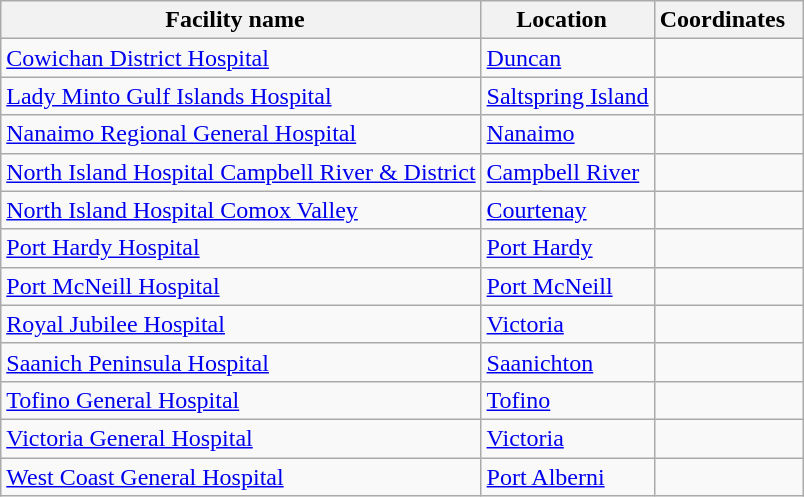<table class="wikitable sortable">
<tr>
<th>Facility name  </th>
<th>Location  </th>
<th class="unsortable">Coordinates  </th>
</tr>
<tr>
<td><a href='#'>Cowichan District Hospital</a></td>
<td><a href='#'>Duncan</a></td>
<td></td>
</tr>
<tr>
<td><a href='#'>Lady Minto Gulf Islands Hospital</a></td>
<td><a href='#'>Saltspring Island</a></td>
<td></td>
</tr>
<tr>
<td><a href='#'>Nanaimo Regional General Hospital</a></td>
<td><a href='#'>Nanaimo</a></td>
<td></td>
</tr>
<tr>
<td><a href='#'>North Island Hospital Campbell River & District</a></td>
<td><a href='#'>Campbell River</a></td>
<td></td>
</tr>
<tr>
<td><a href='#'>North Island Hospital Comox Valley</a></td>
<td><a href='#'>Courtenay</a></td>
<td></td>
</tr>
<tr>
<td><a href='#'>Port Hardy Hospital</a></td>
<td><a href='#'>Port Hardy</a></td>
<td></td>
</tr>
<tr>
<td><a href='#'>Port McNeill Hospital</a></td>
<td><a href='#'>Port McNeill</a></td>
<td></td>
</tr>
<tr>
<td><a href='#'>Royal Jubilee Hospital</a></td>
<td><a href='#'>Victoria</a></td>
<td></td>
</tr>
<tr>
<td><a href='#'>Saanich Peninsula Hospital</a></td>
<td><a href='#'>Saanichton</a></td>
<td></td>
</tr>
<tr>
<td><a href='#'>Tofino General Hospital</a></td>
<td><a href='#'>Tofino</a></td>
<td></td>
</tr>
<tr>
<td><a href='#'>Victoria General Hospital</a></td>
<td><a href='#'>Victoria</a></td>
<td></td>
</tr>
<tr>
<td><a href='#'>West Coast General Hospital</a></td>
<td><a href='#'>Port Alberni</a></td>
<td></td>
</tr>
</table>
